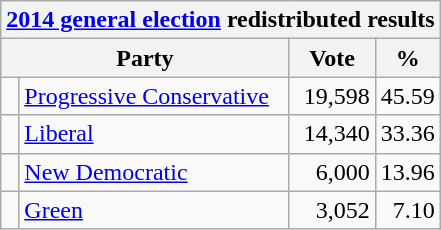<table class="wikitable">
<tr>
<th colspan="4"><a href='#'>2014 general election</a> redistributed results</th>
</tr>
<tr>
<th bgcolor="#DDDDFF" width="130px" colspan="2">Party</th>
<th bgcolor="#DDDDFF" width="50px">Vote</th>
<th bgcolor="#DDDDFF" width="30px">%</th>
</tr>
<tr>
<td> </td>
<td><a href='#'>Progressive Conservative</a></td>
<td align=right>19,598</td>
<td align=right>45.59</td>
</tr>
<tr>
<td> </td>
<td><a href='#'>Liberal</a></td>
<td align=right>14,340</td>
<td align=right>33.36</td>
</tr>
<tr>
<td> </td>
<td><a href='#'>New Democratic</a></td>
<td align=right>6,000</td>
<td align=right>13.96</td>
</tr>
<tr>
<td> </td>
<td><a href='#'>Green</a></td>
<td align=right>3,052</td>
<td align=right>7.10</td>
</tr>
</table>
